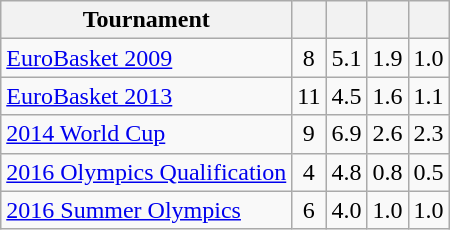<table class="wikitable sortable">
<tr>
<th>Tournament</th>
<th></th>
<th></th>
<th></th>
<th></th>
</tr>
<tr>
<td><a href='#'>EuroBasket 2009</a></td>
<td align="center">8</td>
<td align="center">5.1</td>
<td align="center">1.9</td>
<td align="center">1.0</td>
</tr>
<tr>
<td><a href='#'>EuroBasket 2013</a></td>
<td align="center">11</td>
<td align="center">4.5</td>
<td align="center">1.6</td>
<td align="center">1.1</td>
</tr>
<tr>
<td><a href='#'>2014 World Cup</a></td>
<td align="center">9</td>
<td align="center">6.9</td>
<td align="center">2.6</td>
<td align="center">2.3</td>
</tr>
<tr>
<td><a href='#'>2016 Olympics Qualification</a></td>
<td align="center">4</td>
<td align="center">4.8</td>
<td align="center">0.8</td>
<td align="center">0.5</td>
</tr>
<tr>
<td><a href='#'>2016 Summer Olympics</a></td>
<td align="center">6</td>
<td align="center">4.0</td>
<td align="center">1.0</td>
<td align="center">1.0</td>
</tr>
</table>
